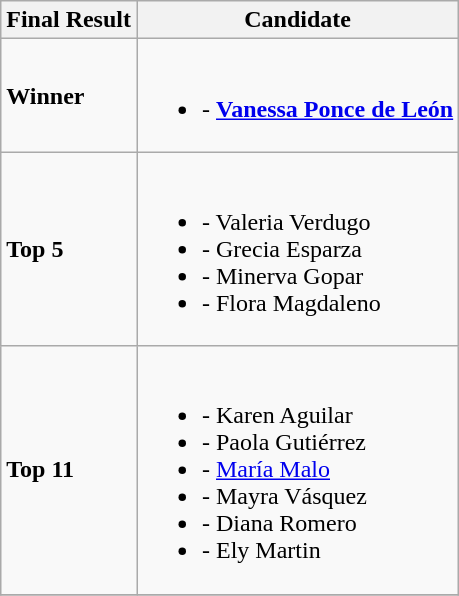<table class="wikitable">
<tr>
<th>Final Result</th>
<th>Candidate</th>
</tr>
<tr>
<td><strong>Winner</strong></td>
<td><br><ul><li><strong></strong> - <strong><a href='#'>Vanessa Ponce de León</a></strong></li></ul></td>
</tr>
<tr>
<td><strong>Top 5</strong></td>
<td><br><ul><li><strong></strong> - Valeria Verdugo</li><li><strong></strong> - Grecia Esparza</li><li><strong></strong> - Minerva Gopar</li><li><strong></strong> - Flora Magdaleno</li></ul></td>
</tr>
<tr>
<td><strong>Top 11</strong></td>
<td><br><ul><li><strong></strong> - Karen Aguilar</li><li><strong></strong> - Paola Gutiérrez</li><li><strong></strong> - <a href='#'>María Malo</a></li><li><strong></strong> - Mayra Vásquez</li><li><strong></strong> - Diana Romero</li><li><strong></strong> - Ely Martin</li></ul></td>
</tr>
<tr>
</tr>
</table>
